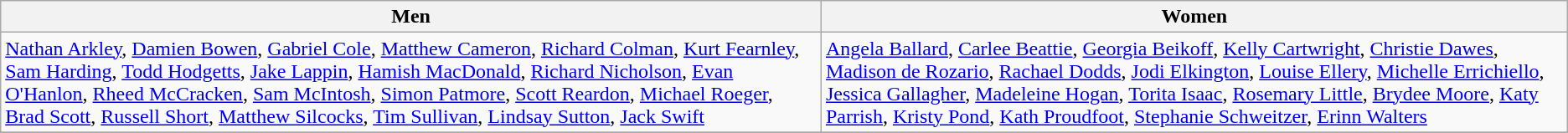<table class="wikitable">
<tr>
<th>Men</th>
<th>Women</th>
</tr>
<tr>
<td><a href='#'>Nathan Arkley</a>, <a href='#'>Damien Bowen</a>, <a href='#'>Gabriel Cole</a>, <a href='#'>Matthew Cameron</a>, <a href='#'>Richard Colman</a>, <a href='#'>Kurt Fearnley</a>, <a href='#'>Sam Harding</a>, <a href='#'>Todd Hodgetts</a>, <a href='#'>Jake Lappin</a>, <a href='#'>Hamish MacDonald</a>, <a href='#'>Richard Nicholson</a>, <a href='#'>Evan O'Hanlon</a>, <a href='#'>Rheed McCracken</a>, <a href='#'>Sam McIntosh</a>, <a href='#'>Simon Patmore</a>, <a href='#'>Scott Reardon</a>, <a href='#'>Michael Roeger</a>, <a href='#'>Brad Scott</a>, <a href='#'>Russell Short</a>, <a href='#'>Matthew Silcocks</a>, <a href='#'>Tim Sullivan</a>, <a href='#'>Lindsay Sutton</a>, <a href='#'>Jack Swift</a></td>
<td><a href='#'>Angela Ballard</a>, <a href='#'>Carlee Beattie</a>, <a href='#'>Georgia Beikoff</a>, <a href='#'>Kelly Cartwright</a>, <a href='#'>Christie Dawes</a>, <a href='#'>Madison de Rozario</a>, <a href='#'>Rachael Dodds</a>, <a href='#'>Jodi Elkington</a>, <a href='#'>Louise Ellery</a>, <a href='#'>Michelle Errichiello</a>, <a href='#'>Jessica Gallagher</a>, <a href='#'>Madeleine Hogan</a>, <a href='#'>Torita Isaac</a>, <a href='#'>Rosemary Little</a>, <a href='#'>Brydee Moore</a>, <a href='#'>Katy Parrish</a>, <a href='#'>Kristy Pond</a>, <a href='#'>Kath Proudfoot</a>, <a href='#'>Stephanie Schweitzer</a>, <a href='#'>Erinn Walters</a></td>
</tr>
<tr>
</tr>
</table>
